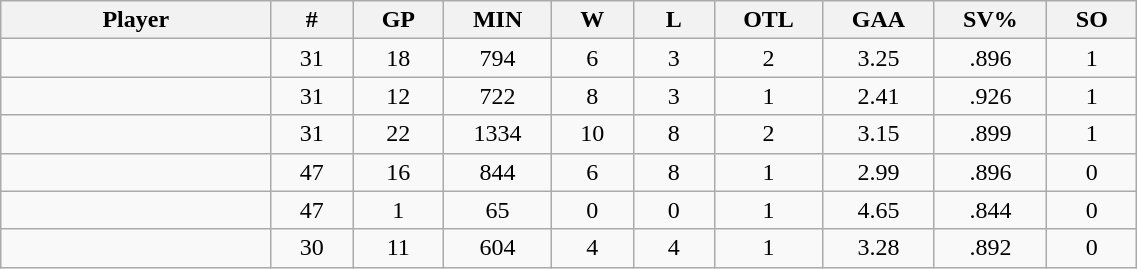<table class="wikitable sortable" width="60%">
<tr>
<th bgcolor="#DDDDFF" width="10%">Player</th>
<th width="3%" bgcolor="#DDDDFF" title="Number">#</th>
<th width="3%" bgcolor="#DDDDFF" title="Games played in">GP</th>
<th width="3%" bgcolor="#DDDDFF" title="Minutes played">MIN</th>
<th width="3%" bgcolor="#DDDDFF" title="Win">W</th>
<th width="3%" bgcolor="#DDDDFF"title="Loss">L</th>
<th width="3%" bgcolor="#DDDDFF" title="Over time loss">OTL</th>
<th width="3%" bgcolor="#DDDDFF" title="Goals against average">GAA</th>
<th width="3%" bgcolor="#DDDDFF" title="Save percentage">SV%</th>
<th width="3%" bgcolor="#DDDDFF"title="Shutouts">SO</th>
</tr>
<tr align="center">
<td align="right"></td>
<td>31</td>
<td>18</td>
<td>794</td>
<td>6</td>
<td>3</td>
<td>2</td>
<td>3.25</td>
<td>.896</td>
<td>1</td>
</tr>
<tr align="center">
<td align="right"></td>
<td>31</td>
<td>12</td>
<td>722</td>
<td>8</td>
<td>3</td>
<td>1</td>
<td>2.41</td>
<td>.926</td>
<td>1</td>
</tr>
<tr align="center">
<td align="right"></td>
<td>31</td>
<td>22</td>
<td>1334</td>
<td>10</td>
<td>8</td>
<td>2</td>
<td>3.15</td>
<td>.899</td>
<td>1</td>
</tr>
<tr align="center">
<td align="right"></td>
<td>47</td>
<td>16</td>
<td>844</td>
<td>6</td>
<td>8</td>
<td>1</td>
<td>2.99</td>
<td>.896</td>
<td>0</td>
</tr>
<tr align="center">
<td align="right"></td>
<td>47</td>
<td>1</td>
<td>65</td>
<td>0</td>
<td>0</td>
<td>1</td>
<td>4.65</td>
<td>.844</td>
<td>0</td>
</tr>
<tr align="center">
<td align="right"></td>
<td>30</td>
<td>11</td>
<td>604</td>
<td>4</td>
<td>4</td>
<td>1</td>
<td>3.28</td>
<td>.892</td>
<td>0</td>
</tr>
</table>
